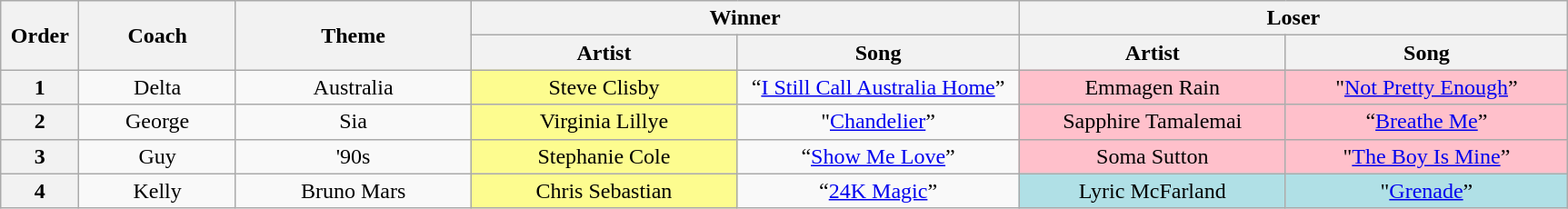<table class="wikitable" style="text-align: center; width: 91%;">
<tr>
<th rowspan="2" style="width:5%;">Order</th>
<th rowspan="2" style="width:10%;">Coach</th>
<th rowspan="2" style="width:15%;">Theme</th>
<th colspan="2" style="width:35%;">Winner</th>
<th colspan="2" style="width:35%;">Loser</th>
</tr>
<tr>
<th style="width:17%;">Artist</th>
<th style="width:18%;">Song</th>
<th style="width:17%;">Artist</th>
<th style="width:18%;">Song</th>
</tr>
<tr>
<th>1</th>
<td>Delta</td>
<td>Australia</td>
<td bgcolor="#fdfc8f">Steve Clisby</td>
<td>“<a href='#'>I Still Call Australia Home</a>”</td>
<td style="background:pink">Emmagen Rain</td>
<td style="background:pink">"<a href='#'>Not Pretty Enough</a>”</td>
</tr>
<tr>
<th>2</th>
<td>George</td>
<td>Sia</td>
<td bgcolor="#fdfc8f">Virginia Lillye</td>
<td>"<a href='#'>Chandelier</a>”</td>
<td style="background:pink">Sapphire Tamalemai</td>
<td style="background:pink">“<a href='#'>Breathe Me</a>”</td>
</tr>
<tr>
<th>3</th>
<td>Guy</td>
<td>'90s</td>
<td bgcolor="#fdfc8f">Stephanie Cole</td>
<td>“<a href='#'>Show Me Love</a>”</td>
<td style="background:pink">Soma Sutton</td>
<td style="background:pink">"<a href='#'>The Boy Is Mine</a>”</td>
</tr>
<tr>
<th>4</th>
<td>Kelly</td>
<td>Bruno Mars</td>
<td bgcolor="#fdfc8f">Chris Sebastian</td>
<td>“<a href='#'>24K Magic</a>”</td>
<td bgcolor="#b0e0e6">Lyric McFarland</td>
<td bgcolor="#b0e0e6">"<a href='#'>Grenade</a>”</td>
</tr>
</table>
